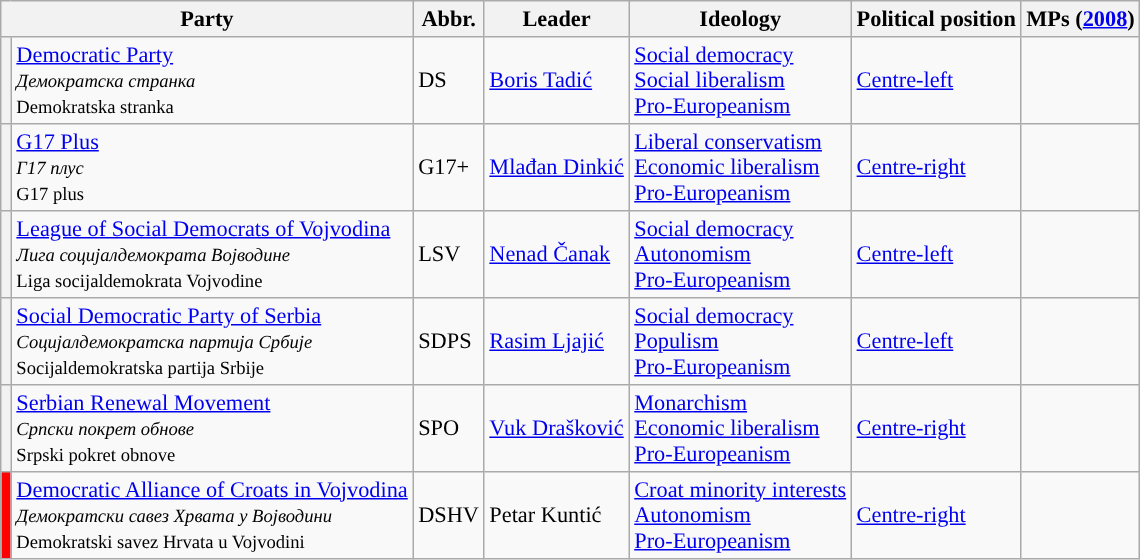<table class="wikitable" style="text-align; font-size:93%;">
<tr>
<th colspan=2>Party</th>
<th>Abbr.</th>
<th>Leader</th>
<th>Ideology</th>
<th>Political position</th>
<th>MPs (<a href='#'>2008</a>)</th>
</tr>
<tr>
<th style="background-color:"></th>
<td><a href='#'>Democratic Party</a><br><small><em>Демократска странка</em><br>Demokratska stranka</small></td>
<td>DS</td>
<td><a href='#'>Boris Tadić</a></td>
<td><a href='#'>Social democracy</a><br><a href='#'>Social liberalism</a><br><a href='#'>Pro-Europeanism</a></td>
<td><a href='#'>Centre-left</a></td>
<td></td>
</tr>
<tr>
<th style="background-color:"></th>
<td><a href='#'>G17 Plus</a><br><small><em>Г17 плус</em><br>G17 plus</small></td>
<td>G17+</td>
<td><a href='#'>Mlađan Dinkić</a></td>
<td><a href='#'>Liberal conservatism</a><br><a href='#'>Economic liberalism</a><br><a href='#'>Pro-Europeanism</a></td>
<td><a href='#'>Centre-right</a></td>
<td></td>
</tr>
<tr>
<th style="background-color:"></th>
<td><a href='#'>League of Social Democrats of Vojvodina</a><br><small><em>Лига социјалдемократа Војводине</em><br>Liga socijaldemokrata Vojvodine</small></td>
<td>LSV</td>
<td><a href='#'>Nenad Čanak</a></td>
<td><a href='#'>Social democracy</a><br><a href='#'>Autonomism</a><br><a href='#'>Pro-Europeanism</a></td>
<td><a href='#'>Centre-left</a></td>
<td></td>
</tr>
<tr>
<th style="background-color:"></th>
<td><a href='#'>Social Democratic Party of Serbia</a><br><small><em>Социјалдемократска партија Србије</em><br>Socijaldemokratska partija Srbije</small></td>
<td>SDPS</td>
<td><a href='#'>Rasim Ljajić</a></td>
<td><a href='#'>Social democracy</a><br><a href='#'>Populism</a><br><a href='#'>Pro-Europeanism</a></td>
<td><a href='#'>Centre-left</a></td>
<td></td>
</tr>
<tr>
<th style="background-color:"></th>
<td><a href='#'>Serbian Renewal Movement</a><br><small><em>Српски покрет обнове</em><br>Srpski pokret obnove</small></td>
<td>SPO</td>
<td><a href='#'>Vuk Drašković</a></td>
<td><a href='#'>Monarchism</a><br><a href='#'>Economic liberalism</a><br><a href='#'>Pro-Europeanism</a></td>
<td><a href='#'>Centre-right</a></td>
<td></td>
</tr>
<tr>
<th style="background-color:red;"></th>
<td><a href='#'>Democratic Alliance of Croats in Vojvodina</a><br><small><em>Демократски савез Хрвата у Војводини</em><br>Demokratski savez Hrvata u Vojvodini</small></td>
<td>DSHV</td>
<td>Petar Kuntić</td>
<td><a href='#'>Croat minority interests</a><br><a href='#'>Autonomism</a><br><a href='#'>Pro-Europeanism</a></td>
<td><a href='#'>Centre-right</a></td>
<td></td>
</tr>
</table>
